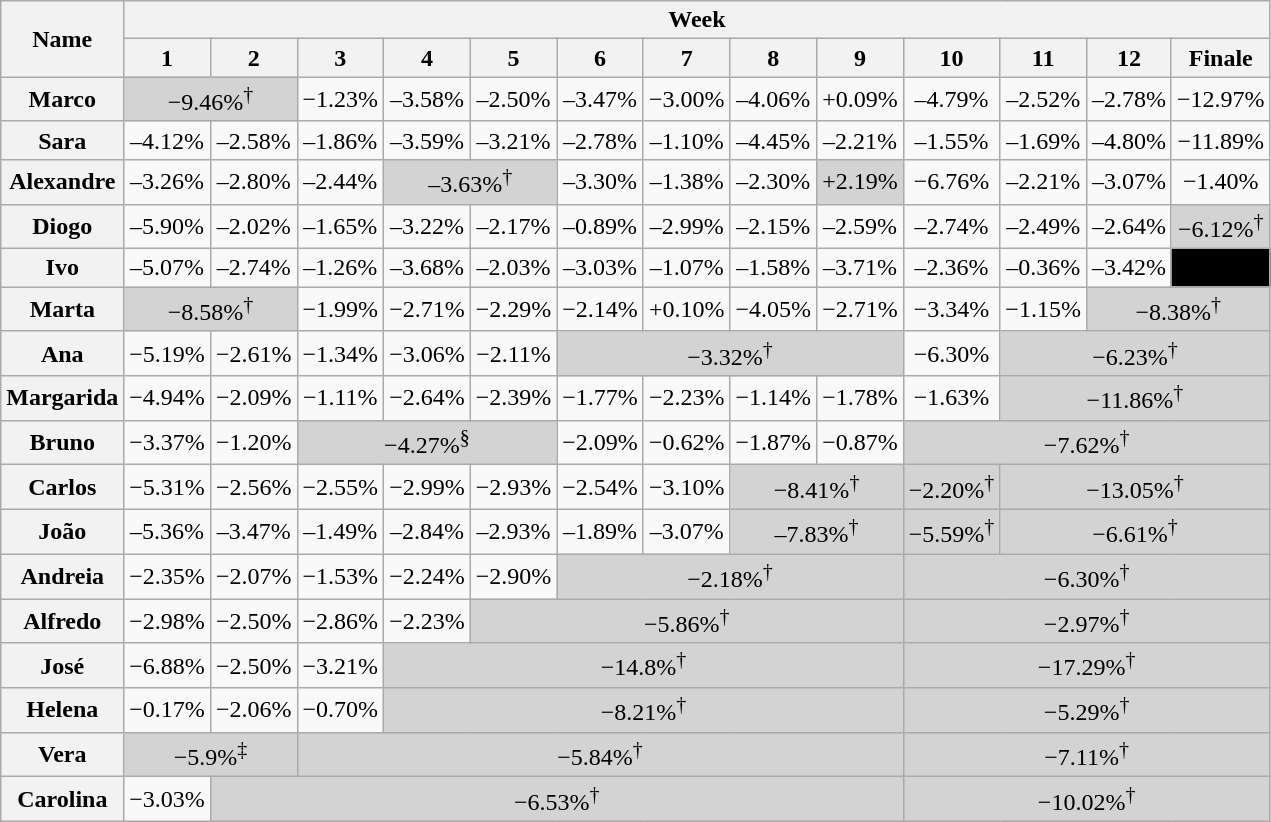<table class="wikitable plainrowheaders" style="text-align:center">
<tr>
<th scope="col" rowspan="2">Name</th>
<th scope="col" colspan="13">Week</th>
</tr>
<tr>
<th scope="col">1</th>
<th scope="col">2</th>
<th scope="col">3</th>
<th scope="col">4</th>
<th scope="col">5</th>
<th scope="col">6</th>
<th scope="col">7</th>
<th scope="col">8</th>
<th scope="col">9</th>
<th scope="col">10</th>
<th scope="col">11</th>
<th scope="col">12</th>
<th scope="col">Finale</th>
</tr>
<tr>
<th scope="row"><strong>Marco</strong></th>
<td colspan="2" bgcolor="lightgray">−9.46%<sup>†</sup></td>
<td>−1.23%</td>
<td>–3.58%</td>
<td>–2.50%</td>
<td>–3.47%</td>
<td>−3.00%</td>
<td>–4.06%</td>
<td>+0.09%</td>
<td>–4.79%</td>
<td>–2.52%</td>
<td>–2.78%</td>
<td>−12.97%</td>
</tr>
<tr>
<th scope="row"><strong>Sara</strong></th>
<td>–4.12%</td>
<td>–2.58%</td>
<td>–1.86%</td>
<td>–3.59%</td>
<td>–3.21%</td>
<td>–2.78%</td>
<td>–1.10%</td>
<td>–4.45%</td>
<td>–2.21%</td>
<td>–1.55%</td>
<td>–1.69%</td>
<td>–4.80%</td>
<td>−11.89%</td>
</tr>
<tr>
<th scope="row"><strong>Alexandre</strong></th>
<td>–3.26%</td>
<td>–2.80%</td>
<td>–2.44%</td>
<td colspan="2" bgcolor="lightgray">–3.63%<sup>†</sup></td>
<td>–3.30%</td>
<td>–1.38%</td>
<td>–2.30%</td>
<td bgcolor="lightgray">+2.19%</td>
<td>−6.76%</td>
<td>–2.21%</td>
<td>–3.07%</td>
<td>−1.40%</td>
</tr>
<tr>
<th scope="row"><strong>Diogo</strong></th>
<td>–5.90%</td>
<td>–2.02%</td>
<td>–1.65%</td>
<td>–3.22%</td>
<td>–2.17%</td>
<td>–0.89%</td>
<td>–2.99%</td>
<td>–2.15%</td>
<td>–2.59%</td>
<td>–2.74%</td>
<td>–2.49%</td>
<td>–2.64%</td>
<td bgcolor="lightgray">−6.12%<sup>†</sup></td>
</tr>
<tr>
<th scope="row"><strong>Ivo</strong></th>
<td>–5.07%</td>
<td>–2.74%</td>
<td>–1.26%</td>
<td>–3.68%</td>
<td>–2.03%</td>
<td>–3.03%</td>
<td>–1.07%</td>
<td>–1.58%</td>
<td>–3.71%</td>
<td>–2.36%</td>
<td>–0.36%</td>
<td>–3.42%</td>
<td bgcolor="black"></td>
</tr>
<tr>
<th scope="row"><strong>Marta</strong></th>
<td colspan="2" bgcolor="lightgray">−8.58%<sup>†</sup></td>
<td>−1.99%</td>
<td>−2.71%</td>
<td>−2.29%</td>
<td>−2.14%</td>
<td>+0.10%</td>
<td>−4.05%</td>
<td>−2.71%</td>
<td>−3.34%</td>
<td>−1.15%</td>
<td colspan="2" bgcolor="lightgray">−8.38%<sup>†</sup></td>
</tr>
<tr>
<th scope="row"><strong>Ana</strong></th>
<td>−5.19%</td>
<td>−2.61%</td>
<td>−1.34%</td>
<td>−3.06%</td>
<td>−2.11%</td>
<td colspan="4" bgcolor="lightgray">−3.32%<sup>†</sup></td>
<td>−6.30%</td>
<td colspan="3" bgcolor="lightgray">−6.23%<sup>†</sup></td>
</tr>
<tr>
<th scope="row"><strong>Margarida</strong></th>
<td>−4.94%</td>
<td>−2.09%</td>
<td>−1.11%</td>
<td>−2.64%</td>
<td>−2.39%</td>
<td>−1.77%</td>
<td>−2.23%</td>
<td>−1.14%</td>
<td>−1.78%</td>
<td>−1.63%</td>
<td colspan="3" bgcolor="lightgray">−11.86%<sup>†</sup></td>
</tr>
<tr>
<th scope="row"><strong>Bruno</strong></th>
<td>−3.37%</td>
<td>−1.20%</td>
<td colspan="3" bgcolor="lightgray">−4.27%<sup>§</sup></td>
<td>−2.09%</td>
<td>−0.62%</td>
<td>−1.87%</td>
<td>−0.87%</td>
<td colspan="4" bgcolor="lightgray">−7.62%<sup>†</sup></td>
</tr>
<tr>
<th scope="row"><strong>Carlos</strong></th>
<td>−5.31%</td>
<td>−2.56%</td>
<td>−2.55%</td>
<td>−2.99%</td>
<td>−2.93%</td>
<td>−2.54%</td>
<td>−3.10%</td>
<td colspan="2" bgcolor="lightgray">−8.41%<sup>†</sup></td>
<td bgcolor="lightgray">−2.20%<sup>†</sup></td>
<td colspan="3" bgcolor="lightgray">−13.05%<sup>†</sup></td>
</tr>
<tr>
<th scope="row"><strong>João</strong></th>
<td>–5.36%</td>
<td>–3.47%</td>
<td>–1.49%</td>
<td>–2.84%</td>
<td>–2.93%</td>
<td>–1.89%</td>
<td>–3.07%</td>
<td colspan="2" bgcolor="lightgray">–7.83%<sup>†</sup></td>
<td bgcolor="lightgray">−5.59%<sup>†</sup></td>
<td colspan="3" bgcolor="lightgray">−6.61%<sup>†</sup></td>
</tr>
<tr>
<th scope="row"><strong>Andreia</strong></th>
<td>−2.35%</td>
<td>−2.07%</td>
<td>−1.53%</td>
<td>−2.24%</td>
<td>−2.90%</td>
<td colspan="4" bgcolor="lightgray">−2.18%<sup>†</sup></td>
<td colspan="4" bgcolor="lightgray">−6.30%<sup>†</sup></td>
</tr>
<tr>
<th scope="row"><strong>Alfredo</strong></th>
<td>−2.98%</td>
<td>−2.50%</td>
<td>−2.86%</td>
<td>−2.23%</td>
<td colspan="5" bgcolor="lightgray">−5.86%<sup>†</sup></td>
<td colspan="4" bgcolor="lightgray">−2.97%<sup>†</sup></td>
</tr>
<tr>
<th scope="row"><strong>José</strong></th>
<td>−6.88%</td>
<td>−2.50%</td>
<td>−3.21%</td>
<td colspan="6" bgcolor="lightgray">−14.8%<sup>†</sup></td>
<td colspan="4" bgcolor="lightgray">−17.29%<sup>†</sup></td>
</tr>
<tr>
<th scope="row"><strong>Helena</strong></th>
<td>−0.17%</td>
<td>−2.06%</td>
<td>−0.70%</td>
<td colspan="6" bgcolor="lightgray">−8.21%<sup>†</sup></td>
<td colspan="4" bgcolor="lightgray">−5.29%<sup>†</sup></td>
</tr>
<tr>
<th scope="row"><strong>Vera</strong></th>
<td colspan="2" bgcolor="lightgray">−5.9%<sup>‡</sup></td>
<td colspan="7" bgcolor="lightgray">−5.84%<sup>†</sup></td>
<td colspan="4" bgcolor="lightgray">−7.11%<sup>†</sup></td>
</tr>
<tr>
<th scope="row"><strong>Carolina</strong></th>
<td>−3.03%</td>
<td colspan="8" bgcolor="lightgray">−6.53%<sup>†</sup></td>
<td colspan="4" bgcolor="lightgray">−10.02%<sup>†</sup></td>
</tr>
</table>
